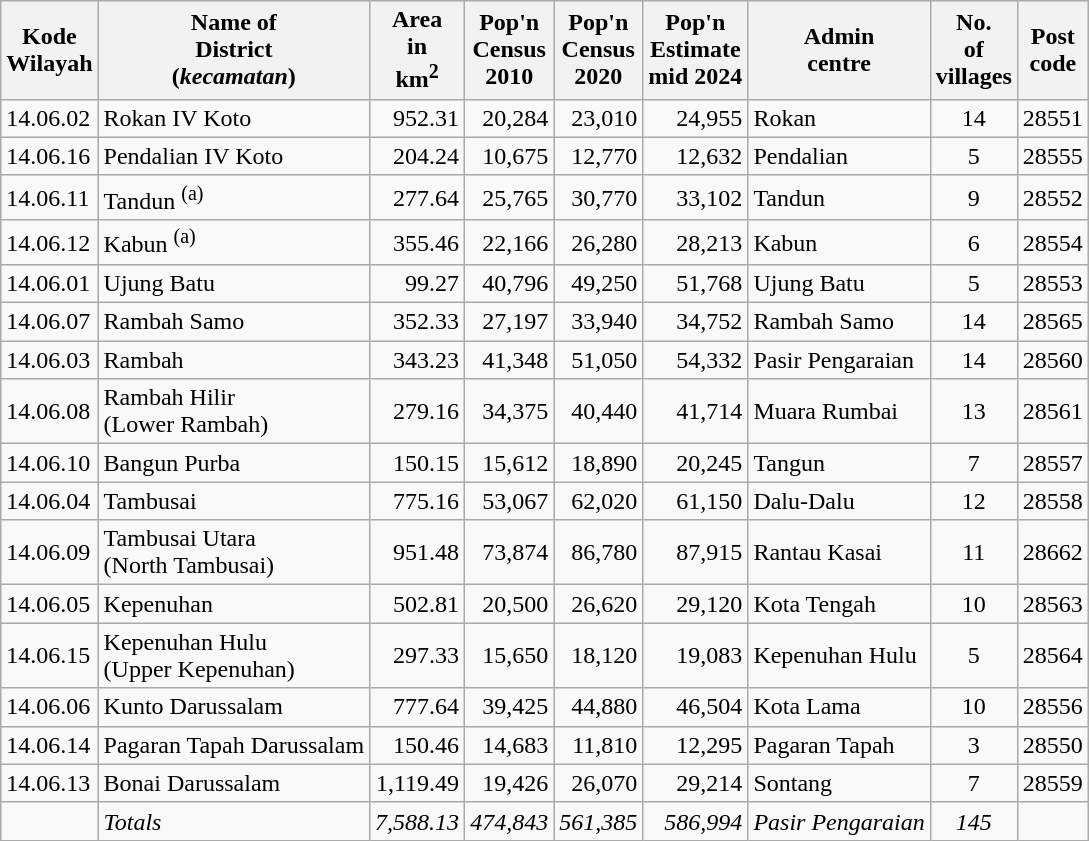<table class="sortable wikitable">
<tr>
<th>Kode <br>Wilayah</th>
<th>Name of<br>District<br>(<em>kecamatan</em>)</th>
<th>Area <br> in<br>km<sup>2</sup></th>
<th>Pop'n<br>Census<br>2010</th>
<th>Pop'n<br>Census<br>2020</th>
<th>Pop'n<br>Estimate<br>mid 2024</th>
<th>Admin <br>centre</th>
<th>No.<br>of <br>villages</th>
<th>Post<br>code</th>
</tr>
<tr>
<td>14.06.02</td>
<td>Rokan IV Koto</td>
<td align="right">952.31</td>
<td align="right">20,284</td>
<td align="right">23,010</td>
<td align="right">24,955</td>
<td>Rokan</td>
<td align="center">14</td>
<td>28551</td>
</tr>
<tr>
<td>14.06.16</td>
<td>Pendalian IV Koto</td>
<td align="right">204.24</td>
<td align="right">10,675</td>
<td align="right">12,770</td>
<td align="right">12,632</td>
<td>Pendalian</td>
<td align="center">5</td>
<td>28555</td>
</tr>
<tr>
<td>14.06.11</td>
<td>Tandun <sup>(a)</sup></td>
<td align="right">277.64</td>
<td align="right">25,765</td>
<td align="right">30,770</td>
<td align="right">33,102</td>
<td>Tandun</td>
<td align="center">9</td>
<td>28552</td>
</tr>
<tr>
<td>14.06.12</td>
<td>Kabun <sup>(a)</sup></td>
<td align="right">355.46</td>
<td align="right">22,166</td>
<td align="right">26,280</td>
<td align="right">28,213</td>
<td>Kabun</td>
<td align="center">6</td>
<td>28554</td>
</tr>
<tr>
<td>14.06.01</td>
<td>Ujung Batu</td>
<td align="right">99.27</td>
<td align="right">40,796</td>
<td align="right">49,250</td>
<td align="right">51,768</td>
<td>Ujung Batu</td>
<td align="center">5</td>
<td>28553</td>
</tr>
<tr>
<td>14.06.07</td>
<td>Rambah Samo</td>
<td align="right">352.33</td>
<td align="right">27,197</td>
<td align="right">33,940</td>
<td align="right">34,752</td>
<td>Rambah Samo</td>
<td align="center">14</td>
<td>28565</td>
</tr>
<tr>
<td>14.06.03</td>
<td>Rambah</td>
<td align="right">343.23</td>
<td align="right">41,348</td>
<td align="right">51,050</td>
<td align="right">54,332</td>
<td>Pasir Pengaraian</td>
<td align="center">14</td>
<td>28560</td>
</tr>
<tr>
<td>14.06.08</td>
<td>Rambah Hilir <br> (Lower Rambah)</td>
<td align="right">279.16</td>
<td align="right">34,375</td>
<td align="right">40,440</td>
<td align="right">41,714</td>
<td>Muara Rumbai</td>
<td align="center">13</td>
<td>28561</td>
</tr>
<tr>
<td>14.06.10</td>
<td>Bangun Purba</td>
<td align="right">150.15</td>
<td align="right">15,612</td>
<td align="right">18,890</td>
<td align="right">20,245</td>
<td>Tangun</td>
<td align="center">7</td>
<td>28557</td>
</tr>
<tr>
<td>14.06.04</td>
<td>Tambusai</td>
<td align="right">775.16</td>
<td align="right">53,067</td>
<td align="right">62,020</td>
<td align="right">61,150</td>
<td>Dalu-Dalu</td>
<td align="center">12</td>
<td>28558</td>
</tr>
<tr>
<td>14.06.09</td>
<td>Tambusai Utara <br>(North Tambusai)</td>
<td align="right">951.48</td>
<td align="right">73,874</td>
<td align="right">86,780</td>
<td align="right">87,915</td>
<td>Rantau Kasai</td>
<td align="center">11</td>
<td>28662</td>
</tr>
<tr>
<td>14.06.05</td>
<td>Kepenuhan</td>
<td align="right">502.81</td>
<td align="right">20,500</td>
<td align="right">26,620</td>
<td align="right">29,120</td>
<td>Kota Tengah</td>
<td align="center">10</td>
<td>28563</td>
</tr>
<tr>
<td>14.06.15</td>
<td>Kepenuhan Hulu <br> (Upper Kepenuhan)</td>
<td align="right">297.33</td>
<td align="right">15,650</td>
<td align="right">18,120</td>
<td align="right">19,083</td>
<td>Kepenuhan Hulu</td>
<td align="center">5</td>
<td>28564</td>
</tr>
<tr>
<td>14.06.06</td>
<td>Kunto Darussalam</td>
<td align="right">777.64</td>
<td align="right">39,425</td>
<td align="right">44,880</td>
<td align="right">46,504</td>
<td>Kota Lama</td>
<td align="center">10</td>
<td>28556</td>
</tr>
<tr>
<td>14.06.14</td>
<td>Pagaran Tapah Darussalam</td>
<td align="right">150.46</td>
<td align="right">14,683</td>
<td align="right">11,810</td>
<td align="right">12,295</td>
<td>Pagaran Tapah</td>
<td align="center">3</td>
<td>28550</td>
</tr>
<tr>
<td>14.06.13</td>
<td>Bonai Darussalam</td>
<td align="right">1,119.49</td>
<td align="right">19,426</td>
<td align="right">26,070</td>
<td align="right">29,214</td>
<td>Sontang</td>
<td align="center">7</td>
<td>28559</td>
</tr>
<tr>
<td></td>
<td><em>Totals</em></td>
<td align="right"><em>7,588.13</em></td>
<td align="right"><em>474,843</em></td>
<td align="right"><em>561,385</em></td>
<td align="right"><em>586,994</em></td>
<td><em>Pasir Pengaraian</em></td>
<td align="center"><em>145</em></td>
<td></td>
</tr>
</table>
